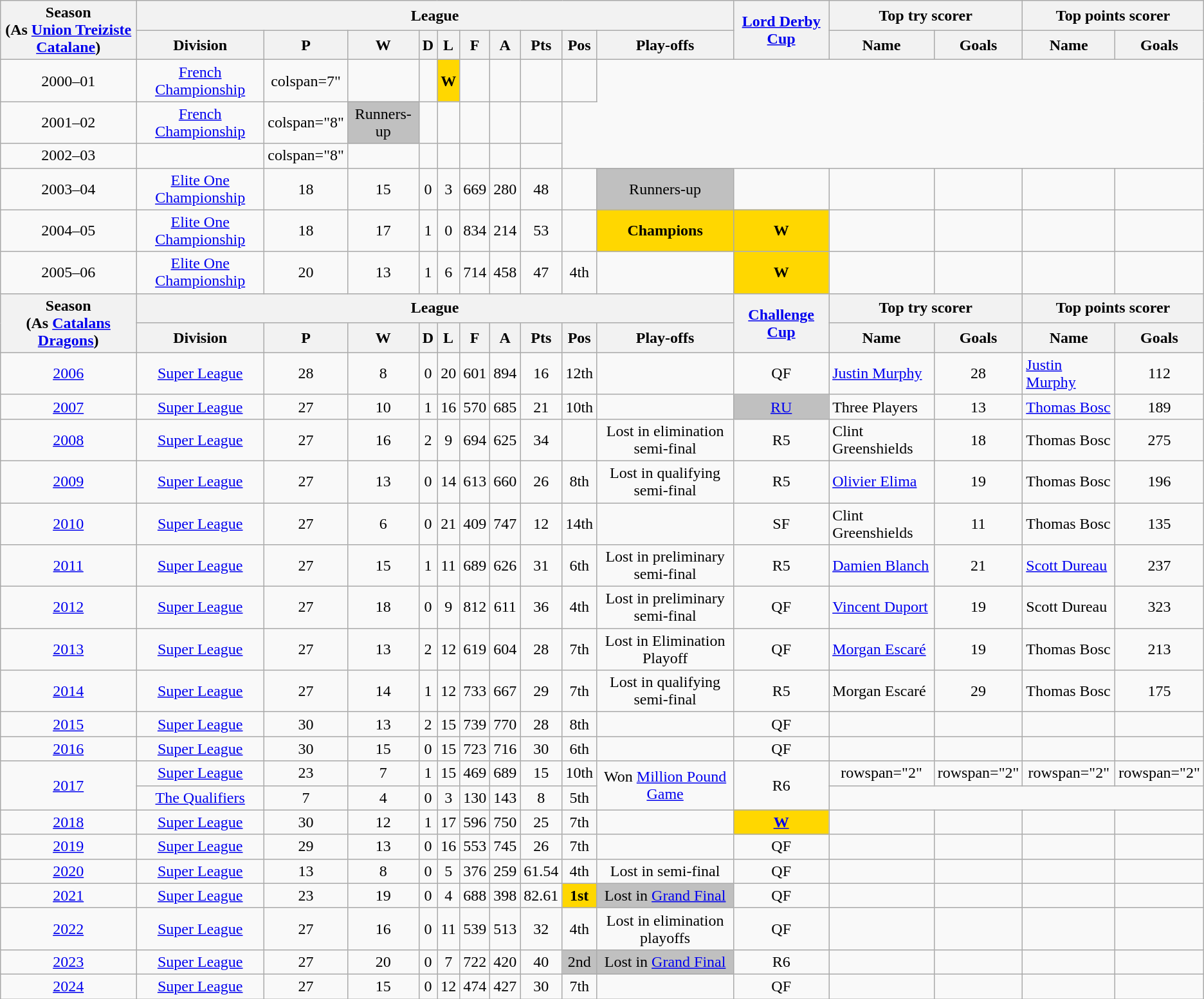<table class="wikitable" style="text-align: center">
<tr>
<th rowspan=2>Season<br>(As  <a href='#'>Union Treiziste Catalane</a>)</th>
<th colspan=10>League</th>
<th rowspan=2><a href='#'>Lord Derby Cup</a></th>
<th colspan=2>Top try scorer</th>
<th colspan=2>Top points scorer</th>
</tr>
<tr>
<th>Division</th>
<th>P</th>
<th>W</th>
<th>D</th>
<th>L</th>
<th>F</th>
<th>A</th>
<th>Pts</th>
<th>Pos</th>
<th>Play-offs</th>
<th>Name</th>
<th>Goals</th>
<th>Name</th>
<th>Goals</th>
</tr>
<tr>
<td>2000–01</td>
<td><a href='#'>French Championship</a></td>
<td>colspan=7"</td>
<td></td>
<td></td>
<td bgcolor=gold><strong>W</strong></td>
<td></td>
<td></td>
<td></td>
<td></td>
</tr>
<tr>
<td>2001–02</td>
<td><a href='#'>French Championship</a></td>
<td>colspan="8"</td>
<td bgcolor=silver>Runners-up</td>
<td></td>
<td></td>
<td></td>
<td></td>
<td></td>
</tr>
<tr>
<td>2002–03</td>
<td></td>
<td>colspan="8"</td>
<td></td>
<td></td>
<td></td>
<td></td>
<td></td>
<td></td>
</tr>
<tr>
<td>2003–04</td>
<td><a href='#'>Elite One Championship</a></td>
<td>18</td>
<td>15</td>
<td>0</td>
<td>3</td>
<td>669</td>
<td>280</td>
<td>48</td>
<td></td>
<td bgcolor=silver>Runners-up</td>
<td></td>
<td></td>
<td></td>
<td></td>
<td></td>
</tr>
<tr>
<td>2004–05</td>
<td><a href='#'>Elite One Championship</a></td>
<td>18</td>
<td>17</td>
<td>1</td>
<td>0</td>
<td>834</td>
<td>214</td>
<td>53</td>
<td></td>
<td bgcolor=gold><strong>Champions</strong></td>
<td bgcolor=gold><strong>W</strong></td>
<td></td>
<td></td>
<td></td>
<td></td>
</tr>
<tr>
<td>2005–06</td>
<td><a href='#'>Elite One Championship</a></td>
<td>20</td>
<td>13</td>
<td>1</td>
<td>6</td>
<td>714</td>
<td>458</td>
<td>47</td>
<td>4th</td>
<td></td>
<td bgcolor=gold><strong>W</strong></td>
<td></td>
<td></td>
<td></td>
<td></td>
</tr>
<tr>
<th rowspan=2>Season<br>(As  <a href='#'>Catalans Dragons</a>)</th>
<th colspan=10>League</th>
<th rowspan=2><a href='#'>Challenge Cup</a></th>
<th colspan=2>Top try scorer</th>
<th colspan=2>Top points scorer</th>
</tr>
<tr>
<th>Division</th>
<th>P</th>
<th>W</th>
<th>D</th>
<th>L</th>
<th>F</th>
<th>A</th>
<th>Pts</th>
<th>Pos</th>
<th>Play-offs</th>
<th>Name</th>
<th>Goals</th>
<th>Name</th>
<th>Goals</th>
</tr>
<tr>
<td><a href='#'>2006</a></td>
<td><a href='#'>Super League</a></td>
<td>28</td>
<td>8</td>
<td>0</td>
<td>20</td>
<td>601</td>
<td>894</td>
<td>16</td>
<td>12th</td>
<td></td>
<td>QF</td>
<td align=left><a href='#'>Justin Murphy</a></td>
<td>28</td>
<td align=left><a href='#'>Justin Murphy</a></td>
<td>112</td>
</tr>
<tr>
<td><a href='#'>2007</a></td>
<td><a href='#'>Super League</a></td>
<td>27</td>
<td>10</td>
<td>1</td>
<td>16</td>
<td>570</td>
<td>685</td>
<td>21</td>
<td>10th</td>
<td></td>
<td bgcolor=silver><a href='#'>RU</a></td>
<td align=left>Three Players</td>
<td>13</td>
<td align=left><a href='#'>Thomas Bosc</a></td>
<td>189</td>
</tr>
<tr>
<td><a href='#'>2008</a></td>
<td><a href='#'>Super League</a></td>
<td>27</td>
<td>16</td>
<td>2</td>
<td>9</td>
<td>694</td>
<td>625</td>
<td>34</td>
<td></td>
<td>Lost in elimination semi-final</td>
<td>R5</td>
<td align=left>Clint Greenshields</td>
<td>18</td>
<td align=left>Thomas Bosc</td>
<td>275</td>
</tr>
<tr>
<td><a href='#'>2009</a></td>
<td><a href='#'>Super League</a></td>
<td>27</td>
<td>13</td>
<td>0</td>
<td>14</td>
<td>613</td>
<td>660</td>
<td>26</td>
<td>8th</td>
<td>Lost in qualifying semi-final</td>
<td>R5</td>
<td align=left><a href='#'>Olivier Elima</a></td>
<td>19</td>
<td align=left>Thomas Bosc</td>
<td>196</td>
</tr>
<tr>
<td><a href='#'>2010</a></td>
<td><a href='#'>Super League</a></td>
<td>27</td>
<td>6</td>
<td>0</td>
<td>21</td>
<td>409</td>
<td>747</td>
<td>12</td>
<td>14th</td>
<td></td>
<td>SF</td>
<td align=left>Clint Greenshields</td>
<td>11</td>
<td align=left>Thomas Bosc</td>
<td>135</td>
</tr>
<tr>
<td><a href='#'>2011</a></td>
<td><a href='#'>Super League</a></td>
<td>27</td>
<td>15</td>
<td>1</td>
<td>11</td>
<td>689</td>
<td>626</td>
<td>31</td>
<td>6th</td>
<td>Lost in preliminary semi-final</td>
<td>R5</td>
<td align=left><a href='#'>Damien Blanch</a></td>
<td>21</td>
<td align=left><a href='#'>Scott Dureau</a></td>
<td>237</td>
</tr>
<tr>
<td><a href='#'>2012</a></td>
<td><a href='#'>Super League</a></td>
<td>27</td>
<td>18</td>
<td>0</td>
<td>9</td>
<td>812</td>
<td>611</td>
<td>36</td>
<td>4th</td>
<td>Lost in preliminary semi-final</td>
<td>QF</td>
<td align=left><a href='#'>Vincent Duport</a></td>
<td>19</td>
<td align=left>Scott Dureau</td>
<td>323</td>
</tr>
<tr>
<td><a href='#'>2013</a></td>
<td><a href='#'>Super League</a></td>
<td>27</td>
<td>13</td>
<td>2</td>
<td>12</td>
<td>619</td>
<td>604</td>
<td>28</td>
<td>7th</td>
<td>Lost in Elimination Playoff</td>
<td>QF</td>
<td align=left><a href='#'>Morgan Escaré</a></td>
<td>19</td>
<td align=left>Thomas Bosc</td>
<td>213</td>
</tr>
<tr>
<td><a href='#'>2014</a></td>
<td><a href='#'>Super League</a></td>
<td>27</td>
<td>14</td>
<td>1</td>
<td>12</td>
<td>733</td>
<td>667</td>
<td>29</td>
<td>7th</td>
<td>Lost in qualifying semi-final</td>
<td>R5</td>
<td align=left>Morgan Escaré</td>
<td>29</td>
<td align=left>Thomas Bosc</td>
<td>175</td>
</tr>
<tr>
<td><a href='#'>2015</a></td>
<td><a href='#'>Super League</a></td>
<td>30</td>
<td>13</td>
<td>2</td>
<td>15</td>
<td>739</td>
<td>770</td>
<td>28</td>
<td>8th</td>
<td></td>
<td>QF</td>
<td></td>
<td></td>
<td></td>
<td></td>
</tr>
<tr>
<td><a href='#'>2016</a></td>
<td><a href='#'>Super League</a></td>
<td>30</td>
<td>15</td>
<td>0</td>
<td>15</td>
<td>723</td>
<td>716</td>
<td>30</td>
<td>6th</td>
<td></td>
<td>QF</td>
<td></td>
<td></td>
<td></td>
<td></td>
</tr>
<tr>
<td rowspan="2"><a href='#'>2017</a></td>
<td><a href='#'>Super League</a></td>
<td>23</td>
<td>7</td>
<td>1</td>
<td>15</td>
<td>469</td>
<td>689</td>
<td>15</td>
<td>10th</td>
<td rowspan="2">Won <a href='#'>Million Pound Game</a></td>
<td rowspan="2">R6</td>
<td>rowspan="2"</td>
<td>rowspan="2"</td>
<td>rowspan="2"</td>
<td>rowspan="2"</td>
</tr>
<tr>
<td><a href='#'>The Qualifiers</a></td>
<td>7</td>
<td>4</td>
<td>0</td>
<td>3</td>
<td>130</td>
<td>143</td>
<td>8</td>
<td>5th</td>
</tr>
<tr>
<td><a href='#'>2018</a></td>
<td><a href='#'>Super League</a></td>
<td>30</td>
<td>12</td>
<td>1</td>
<td>17</td>
<td>596</td>
<td>750</td>
<td>25</td>
<td>7th</td>
<td></td>
<td bgcolor=gold><strong><a href='#'>W</a></strong></td>
<td></td>
<td></td>
<td></td>
<td></td>
</tr>
<tr>
<td><a href='#'>2019</a></td>
<td><a href='#'>Super League</a></td>
<td>29</td>
<td>13</td>
<td>0</td>
<td>16</td>
<td>553</td>
<td>745</td>
<td>26</td>
<td>7th</td>
<td></td>
<td>QF</td>
<td></td>
<td></td>
<td></td>
<td></td>
</tr>
<tr>
<td><a href='#'>2020</a></td>
<td><a href='#'>Super League</a></td>
<td>13</td>
<td>8</td>
<td>0</td>
<td>5</td>
<td>376</td>
<td>259</td>
<td>61.54</td>
<td>4th</td>
<td>Lost in semi-final</td>
<td>QF</td>
<td></td>
<td></td>
<td></td>
<td></td>
</tr>
<tr>
<td><a href='#'>2021</a></td>
<td><a href='#'>Super League</a></td>
<td>23</td>
<td>19</td>
<td>0</td>
<td>4</td>
<td>688</td>
<td>398</td>
<td>82.61</td>
<td bgcolor=gold><strong>1st</strong></td>
<td bgcolor=silver>Lost in <a href='#'>Grand Final</a></td>
<td>QF</td>
<td></td>
<td></td>
<td></td>
<td></td>
</tr>
<tr>
<td><a href='#'>2022</a></td>
<td><a href='#'>Super League</a></td>
<td>27</td>
<td>16</td>
<td>0</td>
<td>11</td>
<td>539</td>
<td>513</td>
<td>32</td>
<td>4th</td>
<td>Lost in elimination playoffs</td>
<td>QF</td>
<td></td>
<td></td>
<td></td>
<td></td>
</tr>
<tr>
<td><a href='#'>2023</a></td>
<td><a href='#'>Super League</a></td>
<td>27</td>
<td>20</td>
<td>0</td>
<td>7</td>
<td>722</td>
<td>420</td>
<td>40</td>
<td bgcolor=silver>2nd</td>
<td bgcolor=silver>Lost in <a href='#'>Grand Final</a></td>
<td>R6</td>
<td></td>
<td></td>
<td></td>
<td></td>
</tr>
<tr>
<td><a href='#'>2024</a></td>
<td><a href='#'>Super League</a></td>
<td>27</td>
<td>15</td>
<td>0</td>
<td>12</td>
<td>474</td>
<td>427</td>
<td>30</td>
<td>7th</td>
<td></td>
<td>QF</td>
<td></td>
<td></td>
<td></td>
<td></td>
</tr>
</table>
